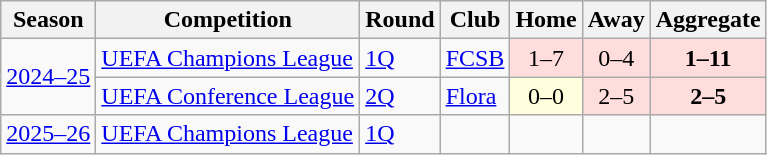<table class="wikitable">
<tr>
<th>Season</th>
<th>Competition</th>
<th>Round</th>
<th>Club</th>
<th>Home</th>
<th>Away</th>
<th>Aggregate</th>
</tr>
<tr>
<td rowspan="2"><a href='#'>2024–25</a></td>
<td><a href='#'>UEFA Champions League</a></td>
<td><a href='#'>1Q</a></td>
<td> <a href='#'>FCSB</a></td>
<td bgcolor="#ffdddd" style="text-align:center;">1–7</td>
<td bgcolor="#ffdddd" style="text-align:center;">0–4</td>
<td bgcolor="#ffdddd" style="text-align:center;"><strong>1–11</strong></td>
</tr>
<tr>
<td><a href='#'>UEFA Conference League</a></td>
<td><a href='#'>2Q</a></td>
<td> <a href='#'>Flora</a></td>
<td bgcolor="#ffffdd" style="text-align:center;">0–0</td>
<td bgcolor="#ffdddd" style="text-align:center;">2–5 </td>
<td bgcolor="#ffdddd" style="text-align:center;"><strong>2–5</strong></td>
</tr>
<tr>
<td><a href='#'>2025–26</a></td>
<td><a href='#'>UEFA Champions League</a></td>
<td><a href='#'>1Q</a></td>
<td></td>
<td style="text-align:center;"></td>
<td style="text-align:center;"></td>
<td style="text-align:center;"></td>
</tr>
</table>
